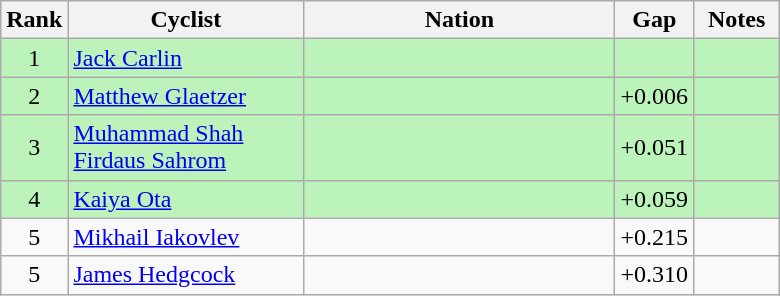<table class="wikitable" style="text-align:center">
<tr>
<th width=30>Rank</th>
<th width=150>Cyclist</th>
<th width=200>Nation</th>
<th width=30>Gap</th>
<th width=50>Notes</th>
</tr>
<tr bgcolor=#bbf3bb>
<td>1</td>
<td align=left><a href='#'>Jack Carlin</a></td>
<td align=left></td>
<td></td>
<td></td>
</tr>
<tr bgcolor=#bbf3bb>
<td>2</td>
<td align=left><a href='#'>Matthew Glaetzer</a></td>
<td align=left></td>
<td>+0.006</td>
<td></td>
</tr>
<tr bgcolor=#bbf3bb>
<td>3</td>
<td align=left><a href='#'>Muhammad Shah Firdaus Sahrom</a></td>
<td align=left></td>
<td>+0.051</td>
<td></td>
</tr>
<tr bgcolor=#bbf3bb>
<td>4</td>
<td align=left><a href='#'>Kaiya Ota</a></td>
<td align=left></td>
<td>+0.059</td>
<td></td>
</tr>
<tr>
<td>5</td>
<td align=left><a href='#'>Mikhail Iakovlev</a></td>
<td align=left></td>
<td>+0.215</td>
<td></td>
</tr>
<tr>
<td>5</td>
<td align=left><a href='#'>James Hedgcock</a></td>
<td align=left></td>
<td>+0.310</td>
<td></td>
</tr>
</table>
